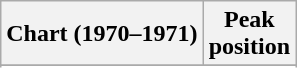<table class="wikitable sortable plainrowheaders" style="text-align:center">
<tr>
<th scope="col">Chart (1970–1971)</th>
<th scope="col">Peak<br>position</th>
</tr>
<tr>
</tr>
<tr>
</tr>
</table>
